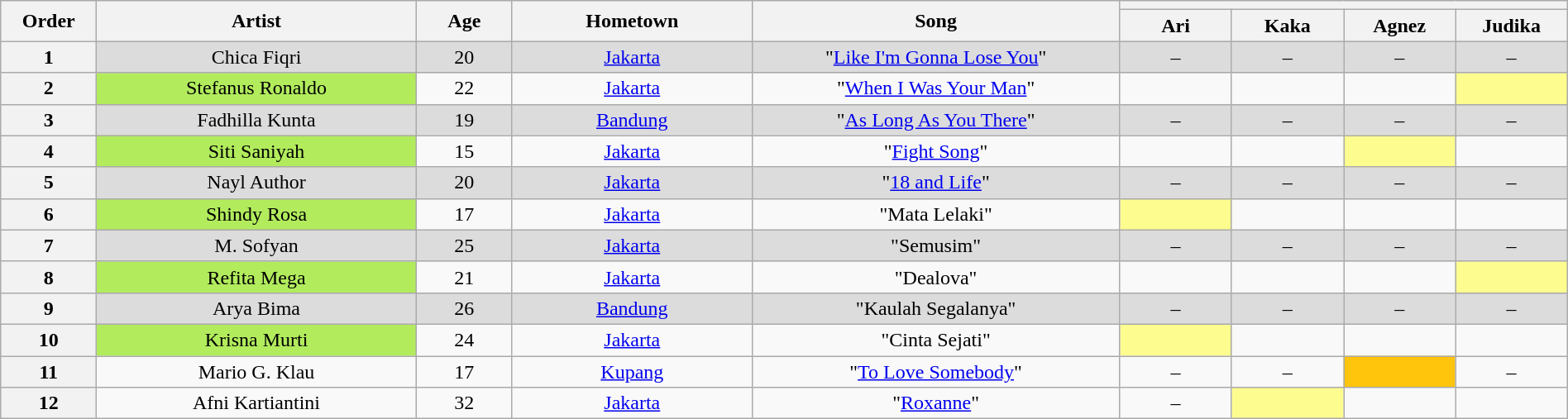<table class="wikitable" style="text-align:center; width:100%;">
<tr>
<th scope="col" rowspan="2" width="06%">Order</th>
<th scope="col" rowspan="2" width="20%">Artist</th>
<th scope="col" rowspan="2" width="06%">Age</th>
<th scope="col" rowspan="2" width="15%">Hometown</th>
<th scope="col" rowspan="2" width="23%">Song</th>
<th scope="col" colspan="4" width="28%"></th>
</tr>
<tr>
<th style="width:07%;">Ari</th>
<th style="width:07%;">Kaka</th>
<th style="width:07%;">Agnez</th>
<th style="width:07%;">Judika</th>
</tr>
<tr>
<th>1</th>
<td style="background:#DCDCDC;">Chica Fiqri</td>
<td style="background:#DCDCDC;">20</td>
<td style="background:#DCDCDC;"><a href='#'>Jakarta</a></td>
<td style="background:#DCDCDC;">"<a href='#'>Like I'm Gonna Lose You</a>"</td>
<td style="background:#DCDCDC;">–</td>
<td style="background:#DCDCDC;">–</td>
<td style="background:#DCDCDC;">–</td>
<td style="background:#DCDCDC;">–</td>
</tr>
<tr>
<th>2</th>
<td style="background:#B2EC5D">Stefanus Ronaldo</td>
<td>22</td>
<td><a href='#'>Jakarta</a></td>
<td>"<a href='#'>When I Was Your Man</a>"</td>
<td><strong></strong></td>
<td><strong></strong></td>
<td><strong></strong></td>
<td style="background:#fdfc8f;"><strong></strong></td>
</tr>
<tr>
<th>3</th>
<td style="background:#DCDCDC;">Fadhilla Kunta</td>
<td style="background:#DCDCDC;">19</td>
<td style="background:#DCDCDC;"><a href='#'>Bandung</a></td>
<td style="background:#DCDCDC;">"<a href='#'>As Long As You There</a>"</td>
<td style="background:#DCDCDC;">–</td>
<td style="background:#DCDCDC;">–</td>
<td style="background:#DCDCDC;">–</td>
<td style="background:#DCDCDC;">–</td>
</tr>
<tr>
<th>4</th>
<td style="background:#B2EC5D">Siti Saniyah</td>
<td>15</td>
<td><a href='#'>Jakarta</a></td>
<td>"<a href='#'>Fight Song</a>"</td>
<td><strong></strong></td>
<td><strong></strong></td>
<td style="background:#fdfc8f;"><strong></strong></td>
<td><strong></strong></td>
</tr>
<tr>
<th>5</th>
<td style="background:#DCDCDC;">Nayl Author</td>
<td style="background:#DCDCDC;">20</td>
<td style="background:#DCDCDC;"><a href='#'>Jakarta</a></td>
<td style="background:#DCDCDC;">"<a href='#'>18 and Life</a>"</td>
<td style="background:#DCDCDC;">–</td>
<td style="background:#DCDCDC;">–</td>
<td style="background:#DCDCDC;">–</td>
<td style="background:#DCDCDC;">–</td>
</tr>
<tr>
<th>6</th>
<td style="background:#B2EC5D">Shindy Rosa</td>
<td>17</td>
<td><a href='#'>Jakarta</a></td>
<td>"Mata Lelaki"</td>
<td style="background:#fdfc8f;"><strong></strong></td>
<td><strong></strong></td>
<td><strong></strong></td>
<td><strong></strong></td>
</tr>
<tr>
<th>7</th>
<td style="background:#DCDCDC;">M. Sofyan</td>
<td style="background:#DCDCDC;">25</td>
<td style="background:#DCDCDC;"><a href='#'>Jakarta</a></td>
<td style="background:#DCDCDC;">"Semusim"</td>
<td style="background:#DCDCDC;">–</td>
<td style="background:#DCDCDC;">–</td>
<td style="background:#DCDCDC;">–</td>
<td style="background:#DCDCDC;">–</td>
</tr>
<tr>
<th>8</th>
<td style="background:#B2EC5D">Refita Mega</td>
<td>21</td>
<td><a href='#'>Jakarta</a></td>
<td>"Dealova"</td>
<td><strong></strong></td>
<td><strong></strong></td>
<td><strong></strong></td>
<td style="background:#fdfc8f;"><strong></strong></td>
</tr>
<tr>
<th>9</th>
<td style="background:#DCDCDC;">Arya Bima</td>
<td style="background:#DCDCDC;">26</td>
<td style="background:#DCDCDC;"><a href='#'>Bandung</a></td>
<td style="background:#DCDCDC;">"Kaulah Segalanya"</td>
<td style="background:#DCDCDC;">–</td>
<td style="background:#DCDCDC;">–</td>
<td style="background:#DCDCDC;">–</td>
<td style="background:#DCDCDC;">–</td>
</tr>
<tr>
<th>10</th>
<td style="background:#B2EC5D">Krisna Murti</td>
<td>24</td>
<td><a href='#'>Jakarta</a></td>
<td>"Cinta Sejati"</td>
<td style="background:#fdfc8f;"><strong></strong></td>
<td><strong></strong></td>
<td><strong></strong></td>
<td><strong></strong></td>
</tr>
<tr>
<th>11</th>
<td>Mario G. Klau</td>
<td>17</td>
<td><a href='#'>Kupang</a></td>
<td>"<a href='#'>To Love Somebody</a>"</td>
<td>–</td>
<td>–</td>
<td style="background:#FFC40C;"><strong></strong></td>
<td>–</td>
</tr>
<tr>
<th>12</th>
<td>Afni Kartiantini</td>
<td>32</td>
<td><a href='#'>Jakarta</a></td>
<td>"<a href='#'>Roxanne</a>"</td>
<td>–</td>
<td style="background:#fdfc8f;"><strong></strong></td>
<td><strong></strong></td>
<td><strong></strong></td>
</tr>
</table>
